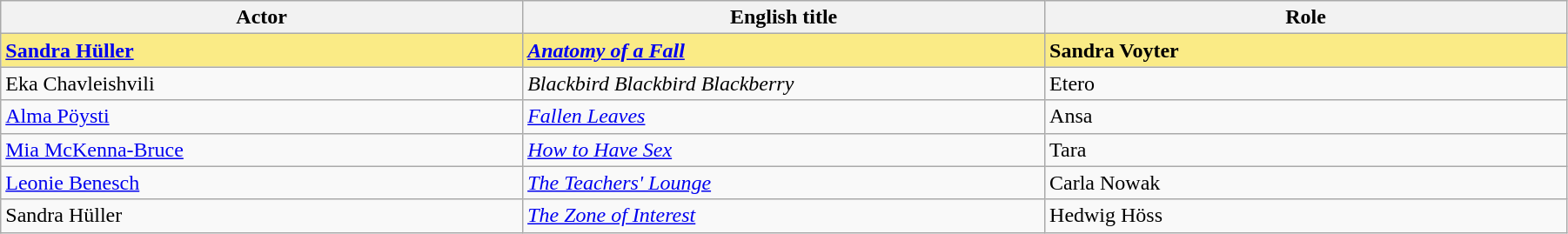<table class="wikitable" width="95%" cellpadding="5">
<tr>
<th width="18%">Actor</th>
<th width="18%">English title</th>
<th width="18%">Role</th>
</tr>
<tr style="background:#FAEB86">
<td> <strong><a href='#'>Sandra Hüller</a></strong></td>
<td><strong><em><a href='#'>Anatomy of a Fall</a></em></strong></td>
<td><strong>Sandra Voyter</strong></td>
</tr>
<tr>
<td> Eka Chavleishvili</td>
<td><em>Blackbird Blackbird Blackberry</em></td>
<td>Etero</td>
</tr>
<tr>
<td> <a href='#'>Alma Pöysti</a></td>
<td><em><a href='#'>Fallen Leaves</a></em></td>
<td>Ansa</td>
</tr>
<tr>
<td> <a href='#'>Mia McKenna-Bruce</a></td>
<td><em><a href='#'>How to Have Sex</a></em></td>
<td>Tara</td>
</tr>
<tr>
<td> <a href='#'>Leonie Benesch</a></td>
<td><em><a href='#'>The Teachers' Lounge</a></em></td>
<td>Carla Nowak</td>
</tr>
<tr>
<td> Sandra Hüller</td>
<td><em><a href='#'>The Zone of Interest</a></em></td>
<td>Hedwig Höss</td>
</tr>
</table>
